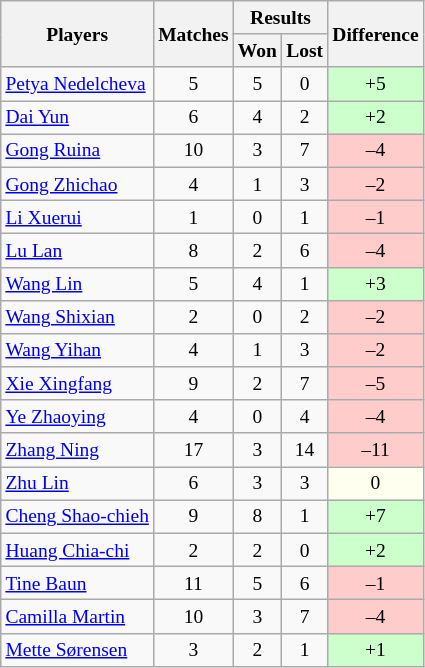<table class=wikitable style="text-align:center; font-size:small">
<tr>
<th rowspan="2">Players</th>
<th rowspan="2">Matches</th>
<th colspan="2">Results</th>
<th rowspan="2">Difference</th>
</tr>
<tr>
<th>Won</th>
<th>Lost</th>
</tr>
<tr>
<td align="left"> <a href='#'>Petya Nedelcheva</a></td>
<td>5</td>
<td>5</td>
<td>0</td>
<td bgcolor="#ccffcc">+5</td>
</tr>
<tr>
<td align="left"> <a href='#'>Dai Yun</a></td>
<td>6</td>
<td>4</td>
<td>2</td>
<td bgcolor="#ccffcc">+2</td>
</tr>
<tr>
<td align="left"> <a href='#'>Gong Ruina</a></td>
<td>10</td>
<td>3</td>
<td>7</td>
<td bgcolor="#ffcccc">–4</td>
</tr>
<tr>
<td align="left"> <a href='#'>Gong Zhichao</a></td>
<td>4</td>
<td>1</td>
<td>3</td>
<td bgcolor="#ffcccc">–2</td>
</tr>
<tr>
<td align="left"> <a href='#'>Li Xuerui</a></td>
<td>1</td>
<td>0</td>
<td>1</td>
<td bgcolor="#ffcccc">–1</td>
</tr>
<tr>
<td align="left"> <a href='#'>Lu Lan</a></td>
<td>8</td>
<td>2</td>
<td>6</td>
<td bgcolor="#ffcccc">–4</td>
</tr>
<tr>
<td align="left"> <a href='#'>Wang Lin</a></td>
<td>5</td>
<td>4</td>
<td>1</td>
<td bgcolor="#ccffcc">+3</td>
</tr>
<tr>
<td align="left"> <a href='#'>Wang Shixian</a></td>
<td>2</td>
<td>0</td>
<td>2</td>
<td bgcolor="#ffcccc">–2</td>
</tr>
<tr>
<td align="left"> <a href='#'>Wang Yihan</a></td>
<td>4</td>
<td>1</td>
<td>3</td>
<td bgcolor="#ffcccc">–2</td>
</tr>
<tr>
<td align="left"> <a href='#'>Xie Xingfang</a></td>
<td>9</td>
<td>2</td>
<td>7</td>
<td bgcolor="#ffcccc">–5</td>
</tr>
<tr>
<td align="left"> <a href='#'>Ye Zhaoying</a></td>
<td>4</td>
<td>0</td>
<td>4</td>
<td bgcolor="#ffcccc">–4</td>
</tr>
<tr>
<td align="left"> <a href='#'>Zhang Ning</a></td>
<td>17</td>
<td>3</td>
<td>14</td>
<td bgcolor="#ffcccc">–11</td>
</tr>
<tr>
<td align="left"> <a href='#'>Zhu Lin</a></td>
<td>6</td>
<td>3</td>
<td>3</td>
<td bgcolor="#fffff0">0</td>
</tr>
<tr>
<td align="left"> <a href='#'>Cheng Shao-chieh</a></td>
<td>9</td>
<td>8</td>
<td>1</td>
<td bgcolor="#ccffcc">+7</td>
</tr>
<tr>
<td align="left"> <a href='#'>Huang Chia-chi</a></td>
<td>2</td>
<td>2</td>
<td>0</td>
<td bgcolor="#ccffcc">+2</td>
</tr>
<tr>
<td align="left"> <a href='#'>Tine Baun</a></td>
<td>11</td>
<td>5</td>
<td>6</td>
<td bgcolor="#ffcccc">–1</td>
</tr>
<tr>
<td align="left"> <a href='#'>Camilla Martin</a></td>
<td>10</td>
<td>3</td>
<td>7</td>
<td bgcolor="#ffcccc">–4</td>
</tr>
<tr>
<td align="left"> <a href='#'>Mette Sørensen</a></td>
<td>3</td>
<td>2</td>
<td>1</td>
<td bgcolor="#ccffcc">+1</td>
</tr>
</table>
